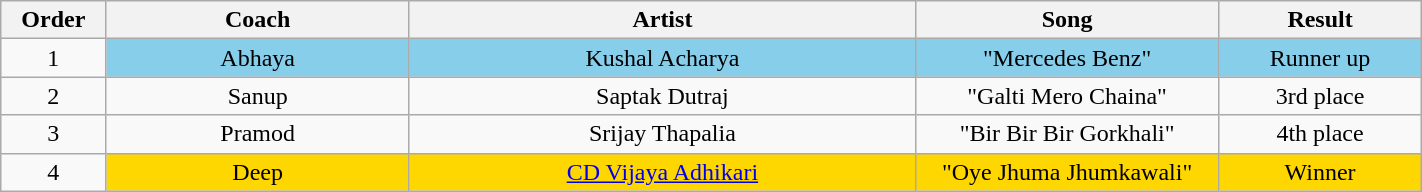<table class="wikitable plainrowheaders" style="text-align:center; width:75%;">
<tr>
<th scope="col" style="width:05%;">Order</th>
<th scope="col" style="width:15%;">Coach</th>
<th scope="col" style="width:25%;">Artist</th>
<th scope="col" style="width:15%;">Song</th>
<th scope="col" style="width:10%;">Result</th>
</tr>
<tr>
<td scope="row">1</td>
<td style="background:#87ceeb">Abhaya</td>
<td style="background:#87ceeb">Kushal Acharya</td>
<td style="background:#87ceeb">"Mercedes Benz"</td>
<td style="background:#87ceeb">Runner up</td>
</tr>
<tr>
<td scope="row">2</td>
<td style="background:dark gray">Sanup</td>
<td style="background:dark gray">Saptak Dutraj</td>
<td style="background:dark gray">"Galti Mero Chaina"</td>
<td style="background:dark gray">3rd place</td>
</tr>
<tr>
<td scope="row">3</td>
<td style="background:dark gray">Pramod</td>
<td style="background:dark gray">Srijay Thapalia</td>
<td style="background:dark gray">"Bir Bir Bir Gorkhali"</td>
<td style="background:dark gray">4th place</td>
</tr>
<tr>
<td scope="row">4</td>
<td style="background:gold">Deep</td>
<td style="background:gold"><a href='#'>CD Vijaya Adhikari</a></td>
<td style="background:gold">"Oye Jhuma Jhumkawali"</td>
<td style="background:gold">Winner</td>
</tr>
</table>
